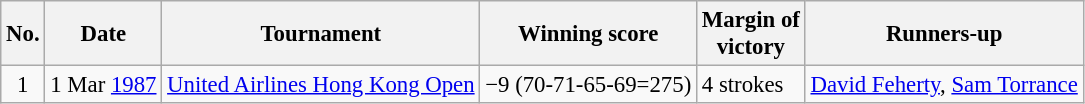<table class="wikitable" style="font-size:95%;">
<tr>
<th>No.</th>
<th>Date</th>
<th>Tournament</th>
<th>Winning score</th>
<th>Margin of<br>victory</th>
<th>Runners-up</th>
</tr>
<tr>
<td align=center>1</td>
<td align=right>1 Mar <a href='#'>1987</a></td>
<td><a href='#'>United Airlines Hong Kong Open</a></td>
<td>−9 (70-71-65-69=275)</td>
<td>4 strokes</td>
<td> <a href='#'>David Feherty</a>,  <a href='#'>Sam Torrance</a></td>
</tr>
</table>
